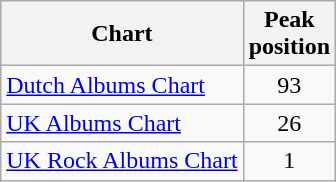<table class="wikitable">
<tr>
<th>Chart</th>
<th>Peak<br>position</th>
</tr>
<tr>
<td><a href='#'>Dutch Albums Chart</a></td>
<td align="center">93</td>
</tr>
<tr>
<td><a href='#'>UK Albums Chart</a></td>
<td align="center">26</td>
</tr>
<tr>
<td><a href='#'>UK Rock Albums Chart</a></td>
<td align="center">1</td>
</tr>
</table>
